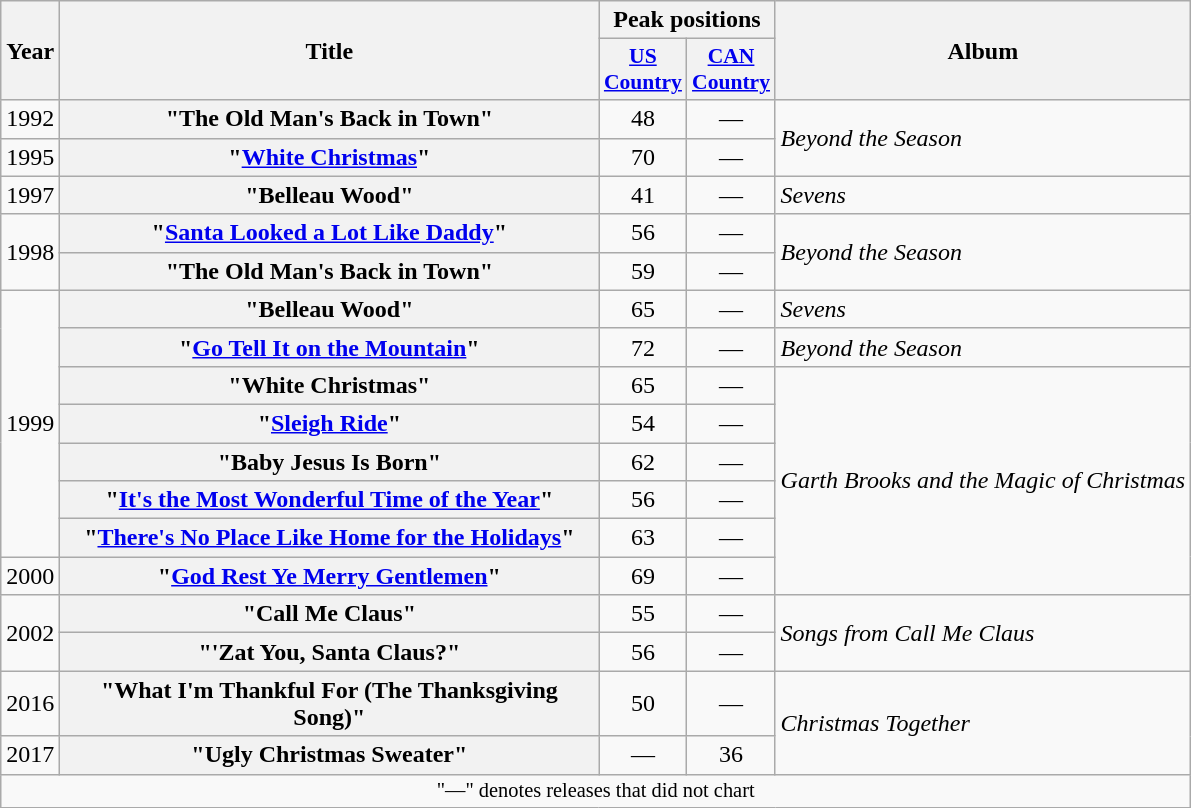<table class="wikitable plainrowheaders" style="text-align:center;">
<tr>
<th rowspan="2">Year</th>
<th rowspan="2" style="width:22em;">Title</th>
<th colspan="2">Peak positions</th>
<th rowspan="2">Album</th>
</tr>
<tr>
<th scope="col" style="width:2.5em;font-size:90%;"><a href='#'>US <br>Country</a><br></th>
<th scope="col" style="width:2.5em;font-size:90%;"><a href='#'>CAN <br>Country</a><br></th>
</tr>
<tr>
<td>1992</td>
<th scope="row">"The Old Man's Back in Town"</th>
<td>48</td>
<td>—</td>
<td align="left" rowspan="2"><em>Beyond the Season</em></td>
</tr>
<tr>
<td>1995</td>
<th scope="row">"<a href='#'>White Christmas</a>"</th>
<td>70</td>
<td>—</td>
</tr>
<tr>
<td>1997</td>
<th scope="row">"Belleau Wood"</th>
<td>41</td>
<td>—</td>
<td align="left"><em>Sevens</em></td>
</tr>
<tr>
<td rowspan="2">1998</td>
<th scope="row">"<a href='#'>Santa Looked a Lot Like Daddy</a>"</th>
<td>56</td>
<td>—</td>
<td align="left" rowspan="2"><em>Beyond the Season</em></td>
</tr>
<tr>
<th scope="row">"The Old Man's Back in Town" </th>
<td>59</td>
<td>—</td>
</tr>
<tr>
<td rowspan="7">1999</td>
<th scope="row">"Belleau Wood" </th>
<td>65</td>
<td>—</td>
<td align="left"><em>Sevens</em></td>
</tr>
<tr>
<th scope="row">"<a href='#'>Go Tell It on the Mountain</a>"</th>
<td>72</td>
<td>—</td>
<td align="left"><em>Beyond the Season</em></td>
</tr>
<tr>
<th scope="row">"White Christmas" </th>
<td>65</td>
<td>—</td>
<td align="left" rowspan="6"><em>Garth Brooks and the Magic of Christmas</em></td>
</tr>
<tr>
<th scope="row">"<a href='#'>Sleigh Ride</a>"</th>
<td>54</td>
<td>—</td>
</tr>
<tr>
<th scope="row">"Baby Jesus Is Born"</th>
<td>62</td>
<td>—</td>
</tr>
<tr>
<th scope="row">"<a href='#'>It's the Most Wonderful Time of the Year</a>"</th>
<td>56</td>
<td>—</td>
</tr>
<tr>
<th scope="row">"<a href='#'>There's No Place Like Home for the Holidays</a>"</th>
<td>63</td>
<td>—</td>
</tr>
<tr>
<td>2000</td>
<th scope="row">"<a href='#'>God Rest Ye Merry Gentlemen</a>"</th>
<td>69</td>
<td>—</td>
</tr>
<tr>
<td rowspan="2">2002</td>
<th scope="row">"Call Me Claus"</th>
<td>55</td>
<td>—</td>
<td align="left" rowspan="2"><em>Songs from Call Me Claus</em></td>
</tr>
<tr>
<th scope="row">"'Zat You, Santa Claus?"</th>
<td>56</td>
<td>—</td>
</tr>
<tr>
<td>2016</td>
<th scope="row">"What I'm Thankful For (The Thanksgiving Song)" </th>
<td>50</td>
<td>—</td>
<td align="left" rowspan="2"><em>Christmas Together</em></td>
</tr>
<tr>
<td>2017</td>
<th scope="row">"Ugly Christmas Sweater"</th>
<td>—</td>
<td>36</td>
</tr>
<tr>
<td colspan="5" style="font-size:85%">"—" denotes releases that did not chart</td>
</tr>
</table>
